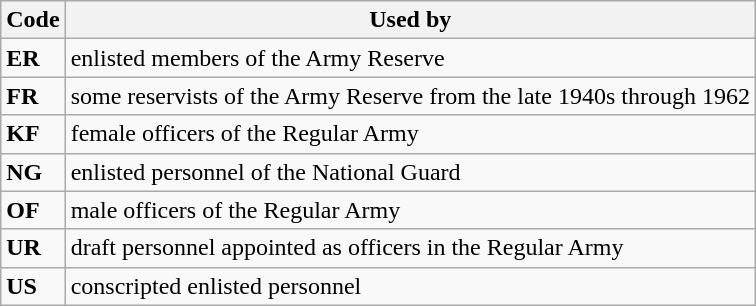<table class="wikitable sortable">
<tr>
<th>Code</th>
<th>Used by</th>
</tr>
<tr>
<td><strong>ER</strong></td>
<td>enlisted members of the Army Reserve</td>
</tr>
<tr>
<td><strong>FR</strong></td>
<td>some reservists of the Army Reserve from the late 1940s through 1962</td>
</tr>
<tr>
<td><strong>KF</strong></td>
<td>female officers of the Regular Army</td>
</tr>
<tr>
<td><strong>NG</strong></td>
<td>enlisted personnel of the National Guard</td>
</tr>
<tr>
<td><strong>OF</strong></td>
<td>male officers of the Regular Army</td>
</tr>
<tr>
<td><strong>UR</strong></td>
<td>draft personnel appointed as officers in the Regular Army</td>
</tr>
<tr>
<td><strong>US</strong></td>
<td>conscripted enlisted personnel</td>
</tr>
</table>
